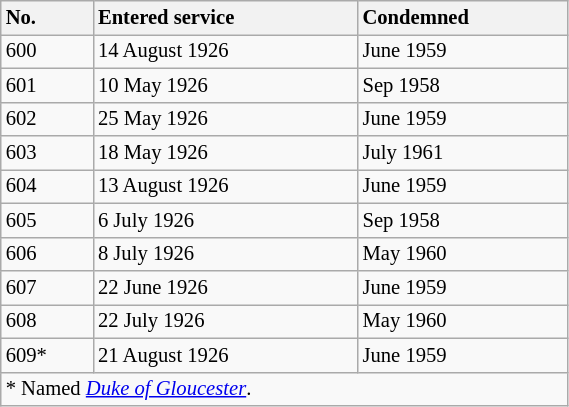<table class="wikitable" style= "width:30%; font-size: 86%">
<tr>
<th scope="col" style="text-align:left;">No.</th>
<th scope="col" style="text-align:left;">Entered service</th>
<th scope="col" style="text-align:left;">Condemned</th>
</tr>
<tr>
<td>600</td>
<td>14 August 1926</td>
<td>June 1959</td>
</tr>
<tr>
<td>601</td>
<td>10 May 1926</td>
<td>Sep 1958</td>
</tr>
<tr>
<td>602</td>
<td>25 May 1926</td>
<td>June 1959</td>
</tr>
<tr>
<td>603</td>
<td>18 May 1926</td>
<td>July 1961</td>
</tr>
<tr>
<td>604</td>
<td>13 August 1926</td>
<td>June 1959</td>
</tr>
<tr>
<td>605</td>
<td>6 July 1926</td>
<td>Sep 1958</td>
</tr>
<tr>
<td>606</td>
<td>8 July 1926</td>
<td>May 1960</td>
</tr>
<tr>
<td>607</td>
<td>22 June 1926</td>
<td>June 1959</td>
</tr>
<tr>
<td>608</td>
<td>22 July 1926</td>
<td>May 1960</td>
</tr>
<tr>
<td>609*</td>
<td>21 August 1926</td>
<td>June 1959</td>
</tr>
<tr>
<td colspan="3">* Named  <em><a href='#'>Duke of Gloucester</a></em>.</td>
</tr>
</table>
